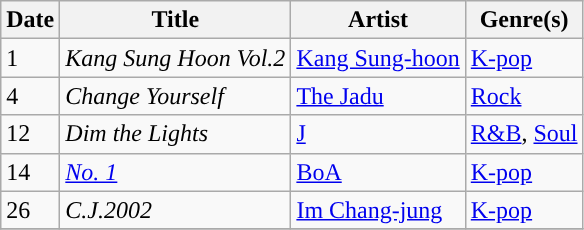<table class="wikitable" style="text-align: left;">
<tr>
<th>Date</th>
<th>Title</th>
<th>Artist</th>
<th>Genre(s)</th>
</tr>
<tr>
<td>1</td>
<td><em>Kang Sung Hoon Vol.2</em></td>
<td><a href='#'>Kang Sung-hoon</a></td>
<td><a href='#'>K-pop</a></td>
</tr>
<tr>
<td>4</td>
<td><em>Change Yourself</em></td>
<td><a href='#'>The Jadu</a></td>
<td><a href='#'>Rock</a></td>
</tr>
<tr>
<td>12</td>
<td><em>Dim the Lights</em></td>
<td><a href='#'>J</a></td>
<td><a href='#'>R&B</a>, <a href='#'>Soul</a></td>
</tr>
<tr>
<td rowspan="1'">14</td>
<td><em><a href='#'>No. 1</a></em></td>
<td><a href='#'>BoA</a></td>
<td><a href='#'>K-pop</a></td>
</tr>
<tr>
<td>26</td>
<td><em>C.J.2002</em></td>
<td><a href='#'>Im Chang-jung</a></td>
<td><a href='#'>K-pop</a></td>
</tr>
<tr>
</tr>
</table>
